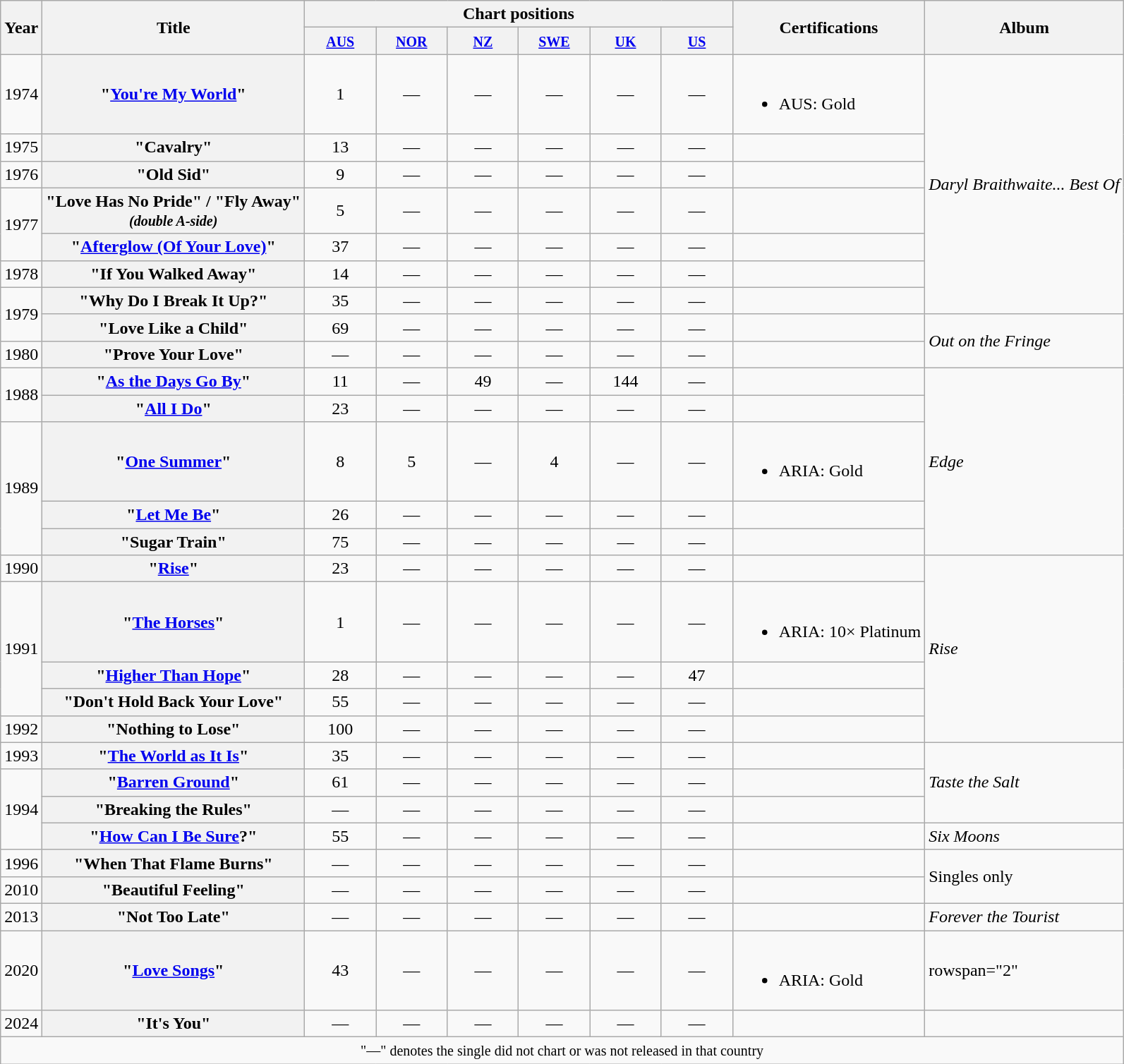<table class="wikitable plainrowheaders">
<tr>
<th scope="col" rowspan="2">Year</th>
<th scope="col" rowspan="2">Title</th>
<th scope="col" colspan="6">Chart positions</th>
<th scope="col" rowspan="2">Certifications</th>
<th scope="col" rowspan="2">Album</th>
</tr>
<tr>
<th scope="col" width="60"><small><a href='#'>AUS</a></small><br></th>
<th scope="col" width="60"><small><a href='#'>NOR</a></small><br></th>
<th scope="col" width="60"><small><a href='#'>NZ</a></small><br></th>
<th scope="col" width="60"><small><a href='#'>SWE</a></small><br></th>
<th scope="col" width="60"><small><a href='#'>UK</a></small><br></th>
<th scope="col" width="60"><small><a href='#'>US</a></small><br></th>
</tr>
<tr>
<td>1974</td>
<th scope="row">"<a href='#'>You're My World</a>"</th>
<td align="center">1</td>
<td align="center">—</td>
<td align="center">—</td>
<td align="center">—</td>
<td align="center">—</td>
<td align="center">—</td>
<td><br><ul><li>AUS: Gold</li></ul></td>
<td rowspan="7"><em>Daryl Braithwaite... Best Of</em></td>
</tr>
<tr>
<td>1975</td>
<th scope="row">"Cavalry"</th>
<td align="center">13</td>
<td align="center">—</td>
<td align="center">—</td>
<td align="center">—</td>
<td align="center">—</td>
<td align="center">—</td>
<td></td>
</tr>
<tr>
<td>1976</td>
<th scope="row">"Old Sid"</th>
<td align="center">9</td>
<td align="center">—</td>
<td align="center">—</td>
<td align="center">—</td>
<td align="center">—</td>
<td align="center">—</td>
<td></td>
</tr>
<tr>
<td rowspan="2">1977</td>
<th scope="row">"Love Has No Pride" / "Fly Away"<br><small><em>(double A-side)</em></small></th>
<td align="center">5</td>
<td align="center">—</td>
<td align="center">—</td>
<td align="center">—</td>
<td align="center">—</td>
<td align="center">—</td>
<td></td>
</tr>
<tr>
<th scope="row">"<a href='#'>Afterglow (Of Your Love)</a>"</th>
<td align="center">37</td>
<td align="center">—</td>
<td align="center">—</td>
<td align="center">—</td>
<td align="center">—</td>
<td align="center">—</td>
<td></td>
</tr>
<tr>
<td>1978</td>
<th scope="row">"If You Walked Away"</th>
<td align="center">14</td>
<td align="center">—</td>
<td align="center">—</td>
<td align="center">—</td>
<td align="center">—</td>
<td align="center">—</td>
<td></td>
</tr>
<tr>
<td rowspan="2">1979</td>
<th scope="row">"Why Do I Break It Up?"</th>
<td align="center">35</td>
<td align="center">—</td>
<td align="center">—</td>
<td align="center">—</td>
<td align="center">—</td>
<td align="center">—</td>
<td></td>
</tr>
<tr>
<th scope="row">"Love Like a Child"</th>
<td align="center">69</td>
<td align="center">—</td>
<td align="center">—</td>
<td align="center">—</td>
<td align="center">—</td>
<td align="center">—</td>
<td></td>
<td rowspan="2"><em>Out on the Fringe</em></td>
</tr>
<tr>
<td>1980</td>
<th scope="row">"Prove Your Love"</th>
<td align="center">—</td>
<td align="center">—</td>
<td align="center">—</td>
<td align="center">—</td>
<td align="center">—</td>
<td align="center">—</td>
<td></td>
</tr>
<tr>
<td rowspan="2">1988</td>
<th scope="row">"<a href='#'>As the Days Go By</a>"</th>
<td align="center">11</td>
<td align="center">—</td>
<td align="center">49</td>
<td align="center">—</td>
<td align="center">144</td>
<td align="center">—</td>
<td></td>
<td rowspan="5"><em>Edge</em></td>
</tr>
<tr>
<th scope="row">"<a href='#'>All I Do</a>"</th>
<td align="center">23</td>
<td align="center">—</td>
<td align="center">—</td>
<td align="center">—</td>
<td align="center">—</td>
<td align="center">—</td>
<td></td>
</tr>
<tr>
<td rowspan="3">1989</td>
<th scope="row">"<a href='#'>One Summer</a>"</th>
<td align="center">8</td>
<td align="center">5</td>
<td align="center">—</td>
<td align="center">4</td>
<td align="center">—</td>
<td align="center">—</td>
<td><br><ul><li>ARIA: Gold</li></ul></td>
</tr>
<tr>
<th scope="row">"<a href='#'>Let Me Be</a>"</th>
<td align="center">26</td>
<td align="center">—</td>
<td align="center">—</td>
<td align="center">—</td>
<td align="center">—</td>
<td align="center">—</td>
<td></td>
</tr>
<tr>
<th scope="row">"Sugar Train"</th>
<td align="center">75</td>
<td align="center">—</td>
<td align="center">—</td>
<td align="center">—</td>
<td align="center">—</td>
<td align="center">—</td>
<td></td>
</tr>
<tr>
<td>1990</td>
<th scope="row">"<a href='#'>Rise</a>"</th>
<td align="center">23</td>
<td align="center">—</td>
<td align="center">—</td>
<td align="center">—</td>
<td align="center">—</td>
<td align="center">—</td>
<td></td>
<td rowspan="5"><em>Rise</em></td>
</tr>
<tr>
<td rowspan="3">1991</td>
<th scope="row">"<a href='#'>The Horses</a>"</th>
<td align="center">1</td>
<td align="center">—</td>
<td align="center">—</td>
<td align="center">—</td>
<td align="center">—</td>
<td align="center">—</td>
<td><br><ul><li>ARIA: 10× Platinum</li></ul></td>
</tr>
<tr>
<th scope="row">"<a href='#'>Higher Than Hope</a>"</th>
<td align="center">28</td>
<td align="center">—</td>
<td align="center">—</td>
<td align="center">—</td>
<td align="center">—</td>
<td align="center">47</td>
<td></td>
</tr>
<tr>
<th scope="row">"Don't Hold Back Your Love"</th>
<td align="center">55</td>
<td align="center">—</td>
<td align="center">—</td>
<td align="center">—</td>
<td align="center">—</td>
<td align="center">—</td>
<td></td>
</tr>
<tr>
<td>1992</td>
<th scope="row">"Nothing to Lose"</th>
<td align="center">100</td>
<td align="center">—</td>
<td align="center">—</td>
<td align="center">—</td>
<td align="center">—</td>
<td align="center">—</td>
<td></td>
</tr>
<tr>
<td>1993</td>
<th scope="row">"<a href='#'>The World as It Is</a>"</th>
<td align="center">35</td>
<td align="center">—</td>
<td align="center">—</td>
<td align="center">—</td>
<td align="center">—</td>
<td align="center">—</td>
<td></td>
<td rowspan="3"><em>Taste the Salt</em></td>
</tr>
<tr>
<td rowspan="3">1994</td>
<th scope="row">"<a href='#'>Barren Ground</a>"</th>
<td align="center">61</td>
<td align="center">—</td>
<td align="center">—</td>
<td align="center">—</td>
<td align="center">—</td>
<td align="center">—</td>
<td></td>
</tr>
<tr>
<th scope="row">"Breaking the Rules"</th>
<td align="center">—</td>
<td align="center">—</td>
<td align="center">—</td>
<td align="center">—</td>
<td align="center">—</td>
<td align="center">—</td>
<td></td>
</tr>
<tr>
<th scope="row">"<a href='#'>How Can I Be Sure</a>?"</th>
<td align="center">55</td>
<td align="center">—</td>
<td align="center">—</td>
<td align="center">—</td>
<td align="center">—</td>
<td align="center">—</td>
<td></td>
<td><em>Six Moons</em></td>
</tr>
<tr>
<td>1996</td>
<th scope="row">"When That Flame Burns"<br></th>
<td align="center">—</td>
<td align="center">—</td>
<td align="center">—</td>
<td align="center">—</td>
<td align="center">—</td>
<td align="center">—</td>
<td></td>
<td rowspan="2">Singles only</td>
</tr>
<tr>
<td>2010</td>
<th scope="row">"Beautiful Feeling"</th>
<td align="center">—</td>
<td align="center">—</td>
<td align="center">—</td>
<td align="center">—</td>
<td align="center">—</td>
<td align="center">—</td>
<td></td>
</tr>
<tr>
<td>2013</td>
<th scope="row">"Not Too Late"</th>
<td align="center">—</td>
<td align="center">—</td>
<td align="center">—</td>
<td align="center">—</td>
<td align="center">—</td>
<td align="center">—</td>
<td></td>
<td><em>Forever the Tourist</em></td>
</tr>
<tr>
<td>2020</td>
<th scope="row">"<a href='#'>Love Songs</a>"</th>
<td align="center">43</td>
<td align="center">—</td>
<td align="center">—</td>
<td align="center">—</td>
<td align="center">—</td>
<td align="center">—</td>
<td><br><ul><li>ARIA: Gold</li></ul></td>
<td>rowspan="2" </td>
</tr>
<tr>
<td>2024</td>
<th scope="row">"It's You"</th>
<td align="center">—</td>
<td align="center">—</td>
<td align="center">—</td>
<td align="center">—</td>
<td align="center">—</td>
<td align="center">—</td>
<td></td>
</tr>
<tr>
<td align="center" colspan="14"><small>"—" denotes the single did not chart or was not released in that country</small></td>
</tr>
</table>
